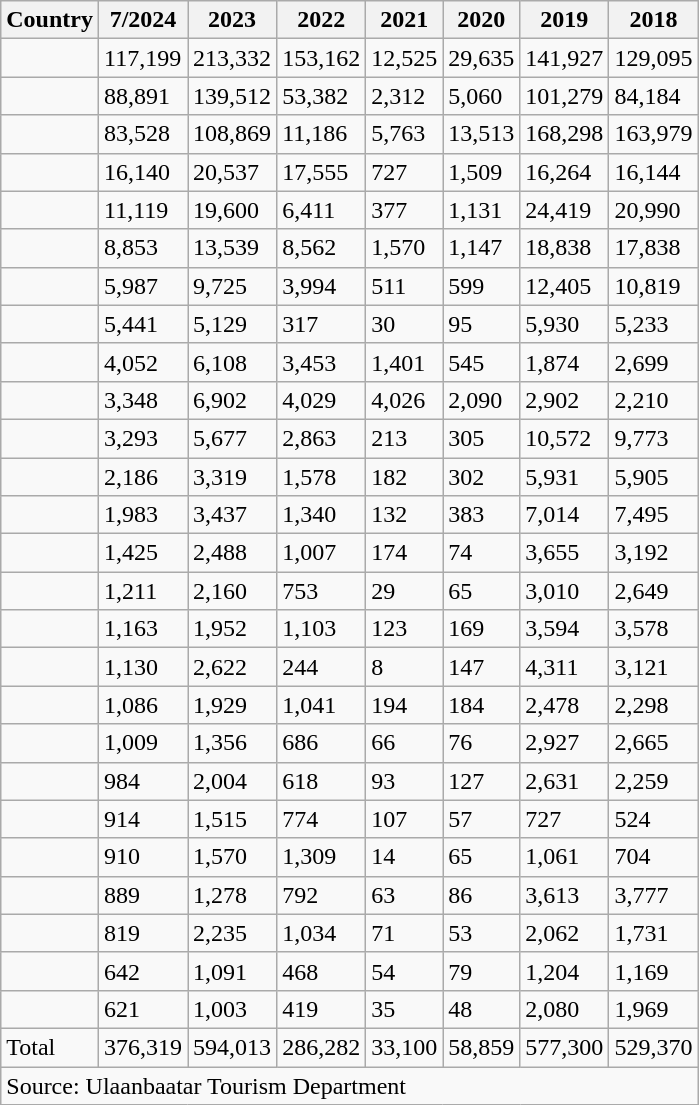<table class="wikitable sortable">
<tr>
<th>Country</th>
<th>7/2024</th>
<th>2023</th>
<th>2022</th>
<th>2021</th>
<th>2020</th>
<th>2019</th>
<th>2018</th>
</tr>
<tr>
<td></td>
<td>117,199</td>
<td>213,332</td>
<td>153,162</td>
<td>12,525</td>
<td>29,635</td>
<td>141,927</td>
<td>129,095</td>
</tr>
<tr>
<td></td>
<td>88,891</td>
<td>139,512</td>
<td>53,382</td>
<td>2,312</td>
<td>5,060</td>
<td>101,279</td>
<td>84,184</td>
</tr>
<tr>
<td></td>
<td>83,528</td>
<td>108,869</td>
<td>11,186</td>
<td>5,763</td>
<td>13,513</td>
<td>168,298</td>
<td>163,979</td>
</tr>
<tr>
<td></td>
<td>16,140</td>
<td>20,537</td>
<td>17,555</td>
<td>727</td>
<td>1,509</td>
<td>16,264</td>
<td>16,144</td>
</tr>
<tr>
<td></td>
<td>11,119</td>
<td>19,600</td>
<td>6,411</td>
<td>377</td>
<td>1,131</td>
<td>24,419</td>
<td>20,990</td>
</tr>
<tr>
<td></td>
<td>8,853</td>
<td>13,539</td>
<td>8,562</td>
<td>1,570</td>
<td>1,147</td>
<td>18,838</td>
<td>17,838</td>
</tr>
<tr>
<td></td>
<td>5,987</td>
<td>9,725</td>
<td>3,994</td>
<td>511</td>
<td>599</td>
<td>12,405</td>
<td>10,819</td>
</tr>
<tr>
<td></td>
<td>5,441</td>
<td>5,129</td>
<td>317</td>
<td>30</td>
<td>95</td>
<td>5,930</td>
<td>5,233</td>
</tr>
<tr>
<td></td>
<td>4,052</td>
<td>6,108</td>
<td>3,453</td>
<td>1,401</td>
<td>545</td>
<td>1,874</td>
<td>2,699</td>
</tr>
<tr>
<td></td>
<td>3,348</td>
<td>6,902</td>
<td>4,029</td>
<td>4,026</td>
<td>2,090</td>
<td>2,902</td>
<td>2,210</td>
</tr>
<tr>
<td></td>
<td>3,293</td>
<td>5,677</td>
<td>2,863</td>
<td>213</td>
<td>305</td>
<td>10,572</td>
<td>9,773</td>
</tr>
<tr>
<td></td>
<td>2,186</td>
<td>3,319</td>
<td>1,578</td>
<td>182</td>
<td>302</td>
<td>5,931</td>
<td>5,905</td>
</tr>
<tr>
<td></td>
<td>1,983</td>
<td>3,437</td>
<td>1,340</td>
<td>132</td>
<td>383</td>
<td>7,014</td>
<td>7,495</td>
</tr>
<tr>
<td></td>
<td>1,425</td>
<td>2,488</td>
<td>1,007</td>
<td>174</td>
<td>74</td>
<td>3,655</td>
<td>3,192</td>
</tr>
<tr>
<td></td>
<td>1,211</td>
<td>2,160</td>
<td>753</td>
<td>29</td>
<td>65</td>
<td>3,010</td>
<td>2,649</td>
</tr>
<tr>
<td></td>
<td>1,163</td>
<td>1,952</td>
<td>1,103</td>
<td>123</td>
<td>169</td>
<td>3,594</td>
<td>3,578</td>
</tr>
<tr>
<td></td>
<td>1,130</td>
<td>2,622</td>
<td>244</td>
<td>8</td>
<td>147</td>
<td>4,311</td>
<td>3,121</td>
</tr>
<tr>
<td></td>
<td>1,086</td>
<td>1,929</td>
<td>1,041</td>
<td>194</td>
<td>184</td>
<td>2,478</td>
<td>2,298</td>
</tr>
<tr>
<td></td>
<td>1,009</td>
<td>1,356</td>
<td>686</td>
<td>66</td>
<td>76</td>
<td>2,927</td>
<td>2,665</td>
</tr>
<tr>
<td></td>
<td>984</td>
<td>2,004</td>
<td>618</td>
<td>93</td>
<td>127</td>
<td>2,631</td>
<td>2,259</td>
</tr>
<tr>
<td></td>
<td>914</td>
<td>1,515</td>
<td>774</td>
<td>107</td>
<td>57</td>
<td>727</td>
<td>524</td>
</tr>
<tr>
<td></td>
<td>910</td>
<td>1,570</td>
<td>1,309</td>
<td>14</td>
<td>65</td>
<td>1,061</td>
<td>704</td>
</tr>
<tr>
<td></td>
<td>889</td>
<td>1,278</td>
<td>792</td>
<td>63</td>
<td>86</td>
<td>3,613</td>
<td>3,777</td>
</tr>
<tr>
<td></td>
<td>819</td>
<td>2,235</td>
<td>1,034</td>
<td>71</td>
<td>53</td>
<td>2,062</td>
<td>1,731</td>
</tr>
<tr>
<td></td>
<td>642</td>
<td>1,091</td>
<td>468</td>
<td>54</td>
<td>79</td>
<td>1,204</td>
<td>1,169</td>
</tr>
<tr>
<td></td>
<td>621</td>
<td>1,003</td>
<td>419</td>
<td>35</td>
<td>48</td>
<td>2,080</td>
<td>1,969</td>
</tr>
<tr>
<td>Total</td>
<td>376,319</td>
<td>594,013</td>
<td>286,282</td>
<td>33,100</td>
<td>58,859</td>
<td>577,300</td>
<td>529,370</td>
</tr>
<tr>
<td colspan="8">Source: Ulaanbaatar Tourism Department</td>
</tr>
</table>
